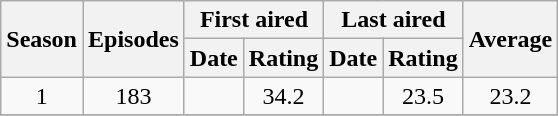<table class="wikitable" style="text-align: center">
<tr>
<th scope="col" rowspan="2">Season</th>
<th scope="col" rowspan="2" colspan="1">Episodes</th>
<th scope="col" colspan="2">First aired</th>
<th scope="col" colspan="2">Last aired</th>
<th scope="col" rowspan="2" colspan="1">Average</th>
</tr>
<tr>
<th scope="col">Date</th>
<th scope="col">Rating</th>
<th scope="col">Date</th>
<th scope="col">Rating</th>
</tr>
<tr>
<td>1</td>
<td>183</td>
<td></td>
<td>34.2</td>
<td></td>
<td>23.5</td>
<td>23.2</td>
</tr>
<tr>
</tr>
</table>
